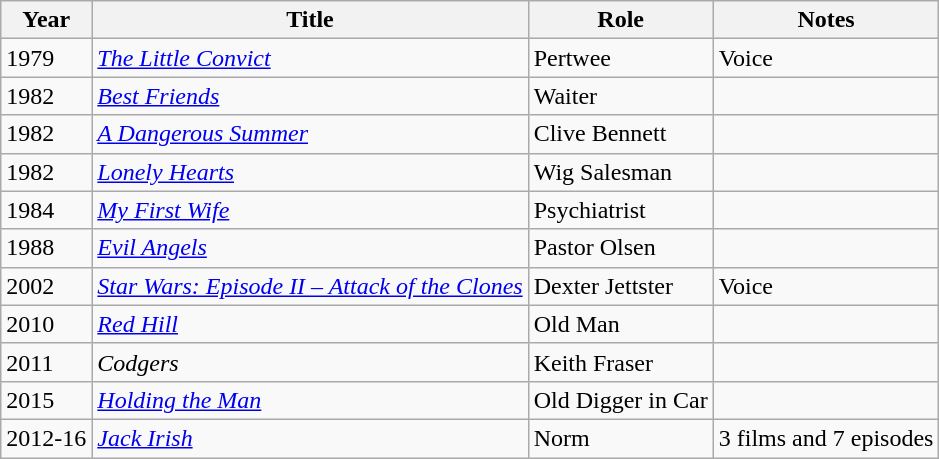<table class="wikitable">
<tr>
<th>Year</th>
<th>Title</th>
<th>Role</th>
<th>Notes</th>
</tr>
<tr>
<td>1979</td>
<td><em><a href='#'>The Little Convict</a></em></td>
<td>Pertwee</td>
<td>Voice</td>
</tr>
<tr>
<td>1982</td>
<td><em><a href='#'>Best Friends</a></em></td>
<td>Waiter</td>
<td></td>
</tr>
<tr>
<td>1982</td>
<td><em><a href='#'>A Dangerous Summer</a></em></td>
<td>Clive Bennett</td>
<td></td>
</tr>
<tr>
<td>1982</td>
<td><em><a href='#'>Lonely Hearts</a></em></td>
<td>Wig Salesman</td>
<td></td>
</tr>
<tr>
<td>1984</td>
<td><em><a href='#'>My First Wife</a></em></td>
<td>Psychiatrist</td>
<td></td>
</tr>
<tr>
<td>1988</td>
<td><em><a href='#'>Evil Angels</a></em></td>
<td>Pastor Olsen</td>
<td></td>
</tr>
<tr>
<td>2002</td>
<td><em><a href='#'>Star Wars: Episode II – Attack of the Clones</a></em></td>
<td>Dexter Jettster</td>
<td>Voice</td>
</tr>
<tr>
<td>2010</td>
<td><em><a href='#'>Red Hill</a></em></td>
<td>Old Man</td>
<td></td>
</tr>
<tr>
<td>2011</td>
<td><em>Codgers</em></td>
<td>Keith Fraser</td>
<td></td>
</tr>
<tr>
<td>2015</td>
<td><em><a href='#'>Holding the Man</a></em></td>
<td>Old Digger in Car</td>
<td></td>
</tr>
<tr>
<td>2012-16</td>
<td><em><a href='#'>Jack Irish</a></em></td>
<td>Norm</td>
<td>3 films and 7 episodes</td>
</tr>
</table>
